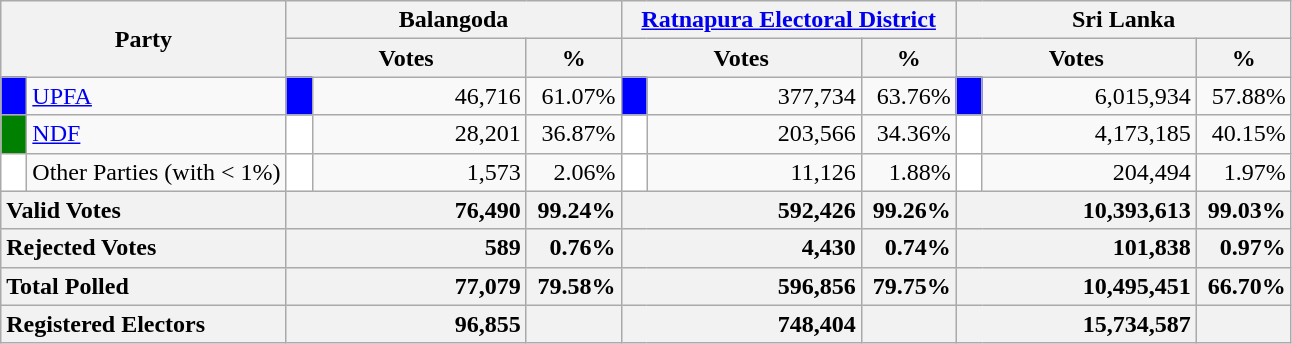<table class="wikitable">
<tr>
<th colspan="2" width="144px"rowspan="2">Party</th>
<th colspan="3" width="216px">Balangoda</th>
<th colspan="3" width="216px"><a href='#'>Ratnapura Electoral District</a></th>
<th colspan="3" width="216px">Sri Lanka</th>
</tr>
<tr>
<th colspan="2" width="144px">Votes</th>
<th>%</th>
<th colspan="2" width="144px">Votes</th>
<th>%</th>
<th colspan="2" width="144px">Votes</th>
<th>%</th>
</tr>
<tr>
<td style="background-color:blue;" width="10px"></td>
<td style="text-align:left;"><a href='#'>UPFA</a></td>
<td style="background-color:blue;" width="10px"></td>
<td style="text-align:right;">46,716</td>
<td style="text-align:right;">61.07%</td>
<td style="background-color:blue;" width="10px"></td>
<td style="text-align:right;">377,734</td>
<td style="text-align:right;">63.76%</td>
<td style="background-color:blue;" width="10px"></td>
<td style="text-align:right;">6,015,934</td>
<td style="text-align:right;">57.88%</td>
</tr>
<tr>
<td style="background-color:green;" width="10px"></td>
<td style="text-align:left;"><a href='#'>NDF</a></td>
<td style="background-color:white;" width="10px"></td>
<td style="text-align:right;">28,201</td>
<td style="text-align:right;">36.87%</td>
<td style="background-color:white;" width="10px"></td>
<td style="text-align:right;">203,566</td>
<td style="text-align:right;">34.36%</td>
<td style="background-color:white;" width="10px"></td>
<td style="text-align:right;">4,173,185</td>
<td style="text-align:right;">40.15%</td>
</tr>
<tr>
<td style="background-color:white;" width="10px"></td>
<td style="text-align:left;">Other Parties (with < 1%)</td>
<td style="background-color:white;" width="10px"></td>
<td style="text-align:right;">1,573</td>
<td style="text-align:right;">2.06%</td>
<td style="background-color:white;" width="10px"></td>
<td style="text-align:right;">11,126</td>
<td style="text-align:right;">1.88%</td>
<td style="background-color:white;" width="10px"></td>
<td style="text-align:right;">204,494</td>
<td style="text-align:right;">1.97%</td>
</tr>
<tr>
<th colspan="2" width="144px"style="text-align:left;">Valid Votes</th>
<th style="text-align:right;"colspan="2" width="144px">76,490</th>
<th style="text-align:right;">99.24%</th>
<th style="text-align:right;"colspan="2" width="144px">592,426</th>
<th style="text-align:right;">99.26%</th>
<th style="text-align:right;"colspan="2" width="144px">10,393,613</th>
<th style="text-align:right;">99.03%</th>
</tr>
<tr>
<th colspan="2" width="144px"style="text-align:left;">Rejected Votes</th>
<th style="text-align:right;"colspan="2" width="144px">589</th>
<th style="text-align:right;">0.76%</th>
<th style="text-align:right;"colspan="2" width="144px">4,430</th>
<th style="text-align:right;">0.74%</th>
<th style="text-align:right;"colspan="2" width="144px">101,838</th>
<th style="text-align:right;">0.97%</th>
</tr>
<tr>
<th colspan="2" width="144px"style="text-align:left;">Total Polled</th>
<th style="text-align:right;"colspan="2" width="144px">77,079</th>
<th style="text-align:right;">79.58%</th>
<th style="text-align:right;"colspan="2" width="144px">596,856</th>
<th style="text-align:right;">79.75%</th>
<th style="text-align:right;"colspan="2" width="144px">10,495,451</th>
<th style="text-align:right;">66.70%</th>
</tr>
<tr>
<th colspan="2" width="144px"style="text-align:left;">Registered Electors</th>
<th style="text-align:right;"colspan="2" width="144px">96,855</th>
<th></th>
<th style="text-align:right;"colspan="2" width="144px">748,404</th>
<th></th>
<th style="text-align:right;"colspan="2" width="144px">15,734,587</th>
<th></th>
</tr>
</table>
